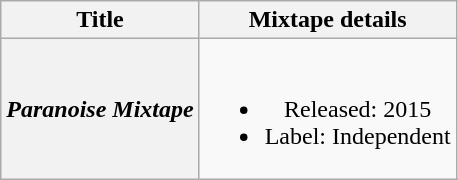<table class="wikitable plainrowheaders" style="text-align:center;">
<tr>
<th scope="col">Title</th>
<th scope="col">Mixtape details</th>
</tr>
<tr>
<th scope="row"><em>Paranoise Mixtape</em></th>
<td><br><ul><li>Released: 2015</li><li>Label: Independent</li></ul></td>
</tr>
</table>
